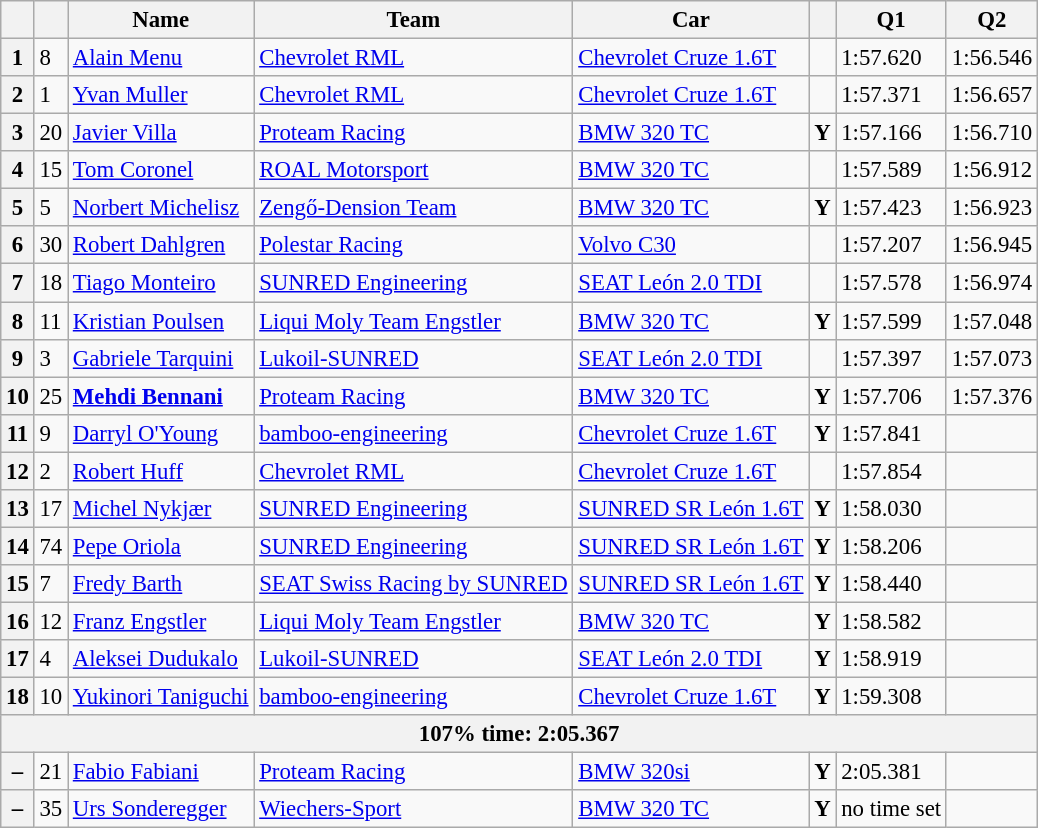<table class="wikitable sortable" style="font-size: 95%;">
<tr>
<th></th>
<th></th>
<th>Name</th>
<th>Team</th>
<th>Car</th>
<th></th>
<th>Q1</th>
<th>Q2</th>
</tr>
<tr>
<th>1</th>
<td>8</td>
<td> <a href='#'>Alain Menu</a></td>
<td><a href='#'>Chevrolet RML</a></td>
<td><a href='#'>Chevrolet Cruze 1.6T</a></td>
<td></td>
<td>1:57.620</td>
<td>1:56.546</td>
</tr>
<tr>
<th>2</th>
<td>1</td>
<td> <a href='#'>Yvan Muller</a></td>
<td><a href='#'>Chevrolet RML</a></td>
<td><a href='#'>Chevrolet Cruze 1.6T</a></td>
<td></td>
<td>1:57.371</td>
<td>1:56.657</td>
</tr>
<tr>
<th>3</th>
<td>20</td>
<td> <a href='#'>Javier Villa</a></td>
<td><a href='#'>Proteam Racing</a></td>
<td><a href='#'>BMW 320 TC</a></td>
<td align=center><strong><span>Y</span></strong></td>
<td>1:57.166</td>
<td>1:56.710</td>
</tr>
<tr>
<th>4</th>
<td>15</td>
<td> <a href='#'>Tom Coronel</a></td>
<td><a href='#'>ROAL Motorsport</a></td>
<td><a href='#'>BMW 320 TC</a></td>
<td></td>
<td>1:57.589</td>
<td>1:56.912</td>
</tr>
<tr>
<th>5</th>
<td>5</td>
<td> <a href='#'>Norbert Michelisz</a></td>
<td><a href='#'>Zengő-Dension Team</a></td>
<td><a href='#'>BMW 320 TC</a></td>
<td align=center><strong><span>Y</span></strong></td>
<td>1:57.423</td>
<td>1:56.923</td>
</tr>
<tr>
<th>6</th>
<td>30</td>
<td> <a href='#'>Robert Dahlgren</a></td>
<td><a href='#'>Polestar Racing</a></td>
<td><a href='#'>Volvo C30</a></td>
<td></td>
<td>1:57.207</td>
<td>1:56.945</td>
</tr>
<tr>
<th>7</th>
<td>18</td>
<td> <a href='#'>Tiago Monteiro</a></td>
<td><a href='#'>SUNRED Engineering</a></td>
<td><a href='#'>SEAT León 2.0 TDI</a></td>
<td></td>
<td>1:57.578</td>
<td>1:56.974</td>
</tr>
<tr>
<th>8</th>
<td>11</td>
<td> <a href='#'>Kristian Poulsen</a></td>
<td><a href='#'>Liqui Moly Team Engstler</a></td>
<td><a href='#'>BMW 320 TC</a></td>
<td align=center><strong><span>Y</span></strong></td>
<td>1:57.599</td>
<td>1:57.048</td>
</tr>
<tr>
<th>9</th>
<td>3</td>
<td> <a href='#'>Gabriele Tarquini</a></td>
<td><a href='#'>Lukoil-SUNRED</a></td>
<td><a href='#'>SEAT León 2.0 TDI</a></td>
<td></td>
<td>1:57.397</td>
<td>1:57.073</td>
</tr>
<tr>
<th>10</th>
<td>25</td>
<td> <strong><a href='#'>Mehdi Bennani</a></strong></td>
<td><a href='#'>Proteam Racing</a></td>
<td><a href='#'>BMW 320 TC</a></td>
<td align=center><strong><span>Y</span></strong></td>
<td>1:57.706</td>
<td>1:57.376</td>
</tr>
<tr>
<th>11</th>
<td>9</td>
<td> <a href='#'>Darryl O'Young</a></td>
<td><a href='#'>bamboo-engineering</a></td>
<td><a href='#'>Chevrolet Cruze 1.6T</a></td>
<td align=center><strong><span>Y</span></strong></td>
<td>1:57.841</td>
<td></td>
</tr>
<tr>
<th>12</th>
<td>2</td>
<td> <a href='#'>Robert Huff</a></td>
<td><a href='#'>Chevrolet RML</a></td>
<td><a href='#'>Chevrolet Cruze 1.6T</a></td>
<td></td>
<td>1:57.854</td>
<td></td>
</tr>
<tr>
<th>13</th>
<td>17</td>
<td> <a href='#'>Michel Nykjær</a></td>
<td><a href='#'>SUNRED Engineering</a></td>
<td><a href='#'>SUNRED SR León 1.6T</a></td>
<td align=center><strong><span>Y</span></strong></td>
<td>1:58.030</td>
<td></td>
</tr>
<tr>
<th>14</th>
<td>74</td>
<td> <a href='#'>Pepe Oriola</a></td>
<td><a href='#'>SUNRED Engineering</a></td>
<td><a href='#'>SUNRED SR León 1.6T</a></td>
<td align=center><strong><span>Y</span></strong></td>
<td>1:58.206</td>
<td></td>
</tr>
<tr>
<th>15</th>
<td>7</td>
<td> <a href='#'>Fredy Barth</a></td>
<td><a href='#'>SEAT Swiss Racing by SUNRED</a></td>
<td><a href='#'>SUNRED SR León 1.6T</a></td>
<td align=center><strong><span>Y</span></strong></td>
<td>1:58.440</td>
<td></td>
</tr>
<tr>
<th>16</th>
<td>12</td>
<td> <a href='#'>Franz Engstler</a></td>
<td><a href='#'>Liqui Moly Team Engstler</a></td>
<td><a href='#'>BMW 320 TC</a></td>
<td align=center><strong><span>Y</span></strong></td>
<td>1:58.582</td>
<td></td>
</tr>
<tr>
<th>17</th>
<td>4</td>
<td> <a href='#'>Aleksei Dudukalo</a></td>
<td><a href='#'>Lukoil-SUNRED</a></td>
<td><a href='#'>SEAT León 2.0 TDI</a></td>
<td align=center><strong><span>Y</span></strong></td>
<td>1:58.919</td>
<td></td>
</tr>
<tr>
<th>18</th>
<td>10</td>
<td> <a href='#'>Yukinori Taniguchi</a></td>
<td><a href='#'>bamboo-engineering</a></td>
<td><a href='#'>Chevrolet Cruze 1.6T</a></td>
<td align=center><strong><span>Y</span></strong></td>
<td>1:59.308</td>
<td></td>
</tr>
<tr>
<th colspan=8>107% time: 2:05.367</th>
</tr>
<tr>
<th>–</th>
<td>21</td>
<td> <a href='#'>Fabio Fabiani</a></td>
<td><a href='#'>Proteam Racing</a></td>
<td><a href='#'>BMW 320si</a></td>
<td align=center><strong><span>Y</span></strong></td>
<td>2:05.381</td>
<td></td>
</tr>
<tr>
<th>–</th>
<td>35</td>
<td> <a href='#'>Urs Sonderegger</a></td>
<td><a href='#'>Wiechers-Sport</a></td>
<td><a href='#'>BMW 320 TC</a></td>
<td align=center><strong><span>Y</span></strong></td>
<td>no time set</td>
<td></td>
</tr>
</table>
